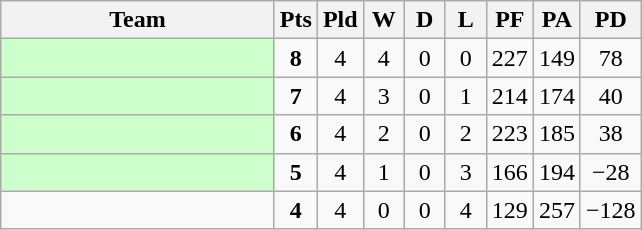<table class=wikitable style="text-align:center">
<tr>
<th width=175>Team</th>
<th width=20>Pts</th>
<th width=20>Pld</th>
<th width=20>W</th>
<th width=20>D</th>
<th width=20>L</th>
<th width=20>PF</th>
<th width=20>PA</th>
<th width=30>PD</th>
</tr>
<tr>
<td align=left style="background:#ccffcc;"></td>
<td><strong>8</strong></td>
<td>4</td>
<td>4</td>
<td>0</td>
<td>0</td>
<td>227</td>
<td>149</td>
<td>78</td>
</tr>
<tr>
<td align=left style="background:#ccffcc;"></td>
<td><strong>7</strong></td>
<td>4</td>
<td>3</td>
<td>0</td>
<td>1</td>
<td>214</td>
<td>174</td>
<td>40</td>
</tr>
<tr>
<td align=left style="background:#ccffcc;"></td>
<td><strong>6</strong></td>
<td>4</td>
<td>2</td>
<td>0</td>
<td>2</td>
<td>223</td>
<td>185</td>
<td>38</td>
</tr>
<tr>
<td align=left style="background:#ccffcc;"></td>
<td><strong>5</strong></td>
<td>4</td>
<td>1</td>
<td>0</td>
<td>3</td>
<td>166</td>
<td>194</td>
<td>−28</td>
</tr>
<tr>
<td align=left></td>
<td><strong>4</strong></td>
<td>4</td>
<td>0</td>
<td>0</td>
<td>4</td>
<td>129</td>
<td>257</td>
<td>−128</td>
</tr>
</table>
